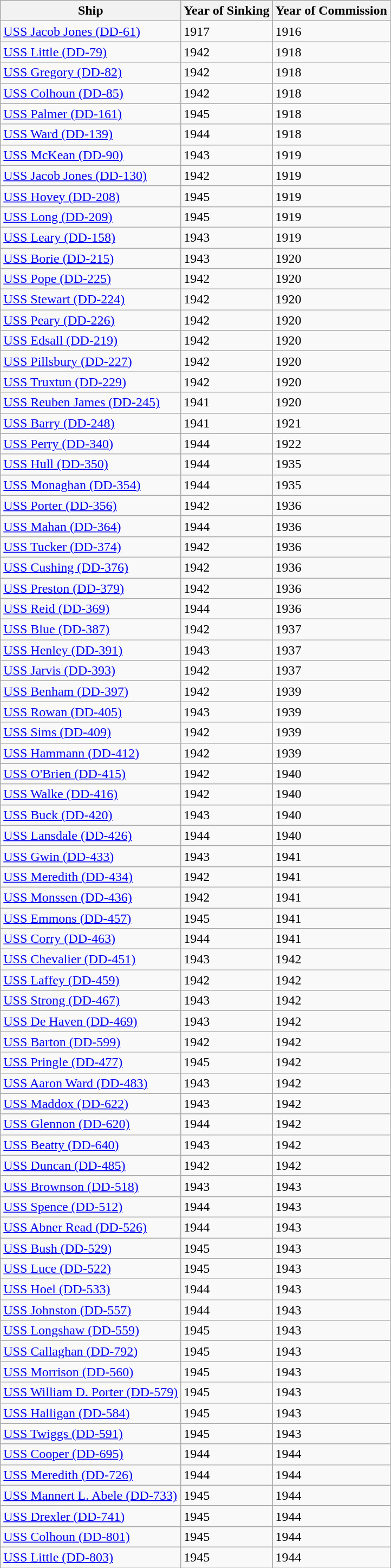<table class="wikitable sortable">
<tr>
<th>Ship</th>
<th>Year of Sinking</th>
<th>Year of Commission</th>
</tr>
<tr>
<td><a href='#'>USS Jacob Jones (DD-61)</a></td>
<td>1917</td>
<td>1916</td>
</tr>
<tr>
<td><a href='#'>USS Little (DD-79)</a></td>
<td>1942</td>
<td>1918</td>
</tr>
<tr>
<td><a href='#'>USS Gregory (DD-82)</a></td>
<td>1942</td>
<td>1918</td>
</tr>
<tr>
<td><a href='#'>USS Colhoun (DD-85)</a></td>
<td>1942</td>
<td>1918</td>
</tr>
<tr>
<td><a href='#'>USS Palmer (DD-161)</a></td>
<td>1945</td>
<td>1918</td>
</tr>
<tr>
<td><a href='#'>USS Ward (DD-139)</a></td>
<td>1944</td>
<td>1918</td>
</tr>
<tr>
<td><a href='#'>USS McKean (DD-90)</a></td>
<td>1943</td>
<td>1919</td>
</tr>
<tr>
<td><a href='#'>USS Jacob Jones (DD-130)</a></td>
<td>1942</td>
<td>1919</td>
</tr>
<tr>
<td><a href='#'>USS Hovey (DD-208)</a></td>
<td>1945</td>
<td>1919</td>
</tr>
<tr>
<td><a href='#'>USS Long (DD-209)</a></td>
<td>1945</td>
<td>1919</td>
</tr>
<tr>
<td><a href='#'>USS Leary (DD-158)</a></td>
<td>1943</td>
<td>1919</td>
</tr>
<tr>
<td><a href='#'>USS Borie (DD-215)</a></td>
<td>1943</td>
<td>1920</td>
</tr>
<tr>
<td><a href='#'>USS Pope (DD-225)</a></td>
<td>1942</td>
<td>1920</td>
</tr>
<tr>
<td><a href='#'>USS Stewart (DD-224)</a></td>
<td>1942</td>
<td>1920</td>
</tr>
<tr>
<td><a href='#'>USS Peary (DD-226)</a></td>
<td>1942</td>
<td>1920</td>
</tr>
<tr>
<td><a href='#'>USS Edsall (DD-219)</a></td>
<td>1942</td>
<td>1920</td>
</tr>
<tr>
<td><a href='#'>USS Pillsbury (DD-227)</a></td>
<td>1942</td>
<td>1920</td>
</tr>
<tr>
<td><a href='#'>USS Truxtun (DD-229)</a></td>
<td>1942</td>
<td>1920</td>
</tr>
<tr>
<td><a href='#'>USS Reuben James (DD-245)</a></td>
<td>1941</td>
<td>1920</td>
</tr>
<tr>
<td><a href='#'>USS Barry (DD-248)</a></td>
<td>1941</td>
<td>1921</td>
</tr>
<tr>
<td><a href='#'>USS Perry (DD-340)</a></td>
<td>1944</td>
<td>1922</td>
</tr>
<tr>
<td><a href='#'>USS Hull (DD-350)</a></td>
<td>1944</td>
<td>1935</td>
</tr>
<tr>
<td><a href='#'>USS Monaghan (DD-354)</a></td>
<td>1944</td>
<td>1935</td>
</tr>
<tr>
<td><a href='#'>USS Porter (DD-356)</a></td>
<td>1942</td>
<td>1936</td>
</tr>
<tr>
<td><a href='#'>USS Mahan (DD-364)</a></td>
<td>1944</td>
<td>1936</td>
</tr>
<tr>
<td><a href='#'>USS Tucker (DD-374)</a></td>
<td>1942</td>
<td>1936</td>
</tr>
<tr>
<td><a href='#'>USS Cushing (DD-376)</a></td>
<td>1942</td>
<td>1936</td>
</tr>
<tr>
<td><a href='#'>USS Preston (DD-379)</a></td>
<td>1942</td>
<td>1936</td>
</tr>
<tr>
<td><a href='#'>USS Reid (DD-369)</a></td>
<td>1944</td>
<td>1936</td>
</tr>
<tr>
<td><a href='#'>USS Blue (DD-387)</a></td>
<td>1942</td>
<td>1937</td>
</tr>
<tr>
<td><a href='#'>USS Henley (DD-391)</a></td>
<td>1943</td>
<td>1937</td>
</tr>
<tr>
<td><a href='#'>USS Jarvis (DD-393)</a></td>
<td>1942</td>
<td>1937</td>
</tr>
<tr>
<td><a href='#'>USS Benham (DD-397)</a></td>
<td>1942</td>
<td>1939</td>
</tr>
<tr>
<td><a href='#'>USS Rowan (DD-405)</a></td>
<td>1943</td>
<td>1939</td>
</tr>
<tr>
<td><a href='#'>USS Sims (DD-409)</a></td>
<td>1942</td>
<td>1939</td>
</tr>
<tr>
<td><a href='#'>USS Hammann (DD-412)</a></td>
<td>1942</td>
<td>1939</td>
</tr>
<tr>
<td><a href='#'>USS O'Brien (DD-415)</a></td>
<td>1942</td>
<td>1940</td>
</tr>
<tr>
<td><a href='#'>USS Walke (DD-416)</a></td>
<td>1942</td>
<td>1940</td>
</tr>
<tr>
<td><a href='#'>USS Buck (DD-420)</a></td>
<td>1943</td>
<td>1940</td>
</tr>
<tr>
<td><a href='#'>USS Lansdale (DD-426)</a></td>
<td>1944</td>
<td>1940</td>
</tr>
<tr>
<td><a href='#'>USS Gwin (DD-433)</a></td>
<td>1943</td>
<td>1941</td>
</tr>
<tr>
<td><a href='#'>USS Meredith (DD-434)</a></td>
<td>1942</td>
<td>1941</td>
</tr>
<tr>
<td><a href='#'>USS Monssen (DD-436)</a></td>
<td>1942</td>
<td>1941</td>
</tr>
<tr>
<td><a href='#'>USS Emmons (DD-457)</a></td>
<td>1945</td>
<td>1941</td>
</tr>
<tr>
<td><a href='#'>USS Corry (DD-463)</a></td>
<td>1944</td>
<td>1941</td>
</tr>
<tr>
<td><a href='#'>USS Chevalier (DD-451)</a></td>
<td>1943</td>
<td>1942</td>
</tr>
<tr>
<td><a href='#'>USS Laffey (DD-459)</a></td>
<td>1942</td>
<td>1942</td>
</tr>
<tr>
<td><a href='#'>USS Strong (DD-467)</a></td>
<td>1943</td>
<td>1942</td>
</tr>
<tr>
<td><a href='#'>USS De Haven (DD-469)</a></td>
<td>1943</td>
<td>1942</td>
</tr>
<tr>
<td><a href='#'>USS Barton (DD-599)</a></td>
<td>1942</td>
<td>1942</td>
</tr>
<tr>
<td><a href='#'>USS Pringle (DD-477)</a></td>
<td>1945</td>
<td>1942</td>
</tr>
<tr>
<td><a href='#'>USS Aaron Ward (DD-483)</a></td>
<td>1943</td>
<td>1942</td>
</tr>
<tr>
<td><a href='#'>USS Maddox (DD-622)</a></td>
<td>1943</td>
<td>1942</td>
</tr>
<tr>
<td><a href='#'>USS Glennon (DD-620)</a></td>
<td>1944</td>
<td>1942</td>
</tr>
<tr>
<td><a href='#'>USS Beatty (DD-640)</a></td>
<td>1943</td>
<td>1942</td>
</tr>
<tr>
<td><a href='#'>USS Duncan (DD-485)</a></td>
<td>1942</td>
<td>1942</td>
</tr>
<tr>
<td><a href='#'>USS Brownson (DD-518)</a></td>
<td>1943</td>
<td>1943</td>
</tr>
<tr>
<td><a href='#'>USS Spence (DD-512)</a></td>
<td>1944</td>
<td>1943</td>
</tr>
<tr>
<td><a href='#'>USS Abner Read (DD-526)</a></td>
<td>1944</td>
<td>1943</td>
</tr>
<tr>
<td><a href='#'>USS Bush (DD-529)</a></td>
<td>1945</td>
<td>1943</td>
</tr>
<tr>
<td><a href='#'>USS Luce (DD-522)</a></td>
<td>1945</td>
<td>1943</td>
</tr>
<tr>
<td><a href='#'>USS Hoel (DD-533)</a></td>
<td>1944</td>
<td>1943</td>
</tr>
<tr>
<td><a href='#'>USS Johnston (DD-557)</a></td>
<td>1944</td>
<td>1943</td>
</tr>
<tr>
<td><a href='#'>USS Longshaw (DD-559)</a></td>
<td>1945</td>
<td>1943</td>
</tr>
<tr>
<td><a href='#'>USS Callaghan (DD-792)</a></td>
<td>1945</td>
<td>1943</td>
</tr>
<tr>
<td><a href='#'>USS Morrison (DD-560)</a></td>
<td>1945</td>
<td>1943</td>
</tr>
<tr>
<td><a href='#'>USS William D. Porter (DD-579)</a></td>
<td>1945</td>
<td>1943</td>
</tr>
<tr>
<td><a href='#'>USS Halligan (DD-584)</a></td>
<td>1945</td>
<td>1943</td>
</tr>
<tr>
<td><a href='#'>USS Twiggs (DD-591)</a></td>
<td>1945</td>
<td>1943</td>
</tr>
<tr>
<td><a href='#'>USS Cooper (DD-695)</a></td>
<td>1944</td>
<td>1944</td>
</tr>
<tr>
<td><a href='#'>USS Meredith (DD-726)</a></td>
<td>1944</td>
<td>1944</td>
</tr>
<tr>
<td><a href='#'>USS Mannert L. Abele (DD-733)</a></td>
<td>1945</td>
<td>1944</td>
</tr>
<tr>
<td><a href='#'>USS Drexler (DD-741)</a></td>
<td>1945</td>
<td>1944</td>
</tr>
<tr>
<td><a href='#'>USS Colhoun (DD-801)</a></td>
<td>1945</td>
<td>1944</td>
</tr>
<tr>
<td><a href='#'>USS Little (DD-803)</a></td>
<td>1945</td>
<td>1944</td>
</tr>
</table>
